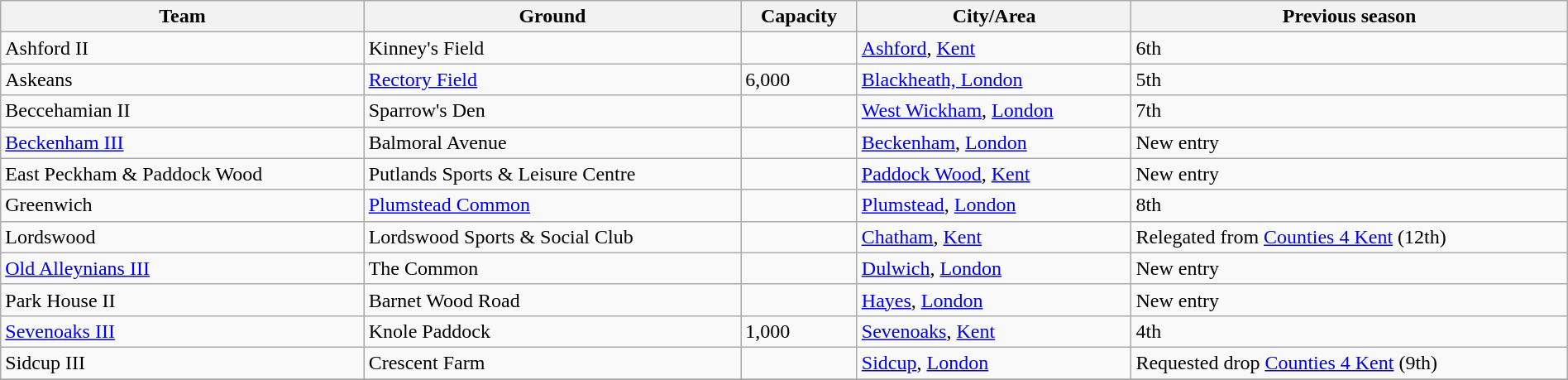<table class="wikitable sortable" width=100%>
<tr>
<th>Team</th>
<th>Ground</th>
<th>Capacity</th>
<th>City/Area</th>
<th>Previous season</th>
</tr>
<tr>
<td>Ashford II</td>
<td>Kinney's Field</td>
<td></td>
<td><a href='#'>Ashford</a>, <a href='#'>Kent</a></td>
<td>6th</td>
</tr>
<tr>
<td>Askeans</td>
<td><a href='#'>Rectory Field</a></td>
<td>6,000</td>
<td><a href='#'>Blackheath, London</a></td>
<td>5th</td>
</tr>
<tr>
<td>Beccehamian II</td>
<td>Sparrow's Den</td>
<td></td>
<td><a href='#'>West Wickham</a>, <a href='#'>London</a></td>
<td>7th</td>
</tr>
<tr>
<td><a href='#'>Beckenham III</a></td>
<td>Balmoral Avenue</td>
<td></td>
<td><a href='#'>Beckenham</a>, <a href='#'>London</a></td>
<td>New entry</td>
</tr>
<tr>
<td>East Peckham & Paddock Wood</td>
<td>Putlands Sports & Leisure Centre</td>
<td></td>
<td><a href='#'>Paddock Wood</a>, <a href='#'>Kent</a></td>
<td>New entry</td>
</tr>
<tr>
<td>Greenwich</td>
<td><a href='#'>Plumstead Common</a></td>
<td></td>
<td><a href='#'>Plumstead</a>, <a href='#'>London</a></td>
<td>8th</td>
</tr>
<tr>
<td>Lordswood</td>
<td>Lordswood Sports & Social Club</td>
<td></td>
<td><a href='#'>Chatham</a>, <a href='#'>Kent</a></td>
<td>Relegated from <a href='#'>Counties 4 Kent</a> (12th)</td>
</tr>
<tr>
<td><a href='#'>Old Alleynians III</a></td>
<td>The Common</td>
<td></td>
<td><a href='#'>Dulwich</a>, <a href='#'>London</a></td>
<td>New entry</td>
</tr>
<tr>
<td>Park House II</td>
<td>Barnet Wood Road</td>
<td></td>
<td><a href='#'>Hayes</a>, <a href='#'>London</a></td>
<td>New entry</td>
</tr>
<tr>
<td><a href='#'>Sevenoaks III</a></td>
<td>Knole Paddock</td>
<td>1,000</td>
<td><a href='#'>Sevenoaks</a>, <a href='#'>Kent</a></td>
<td>4th</td>
</tr>
<tr>
<td>Sidcup III</td>
<td>Crescent Farm</td>
<td></td>
<td><a href='#'>Sidcup</a>, <a href='#'>London</a></td>
<td>Requested drop <a href='#'>Counties 4 Kent</a> (9th)</td>
</tr>
<tr>
</tr>
</table>
